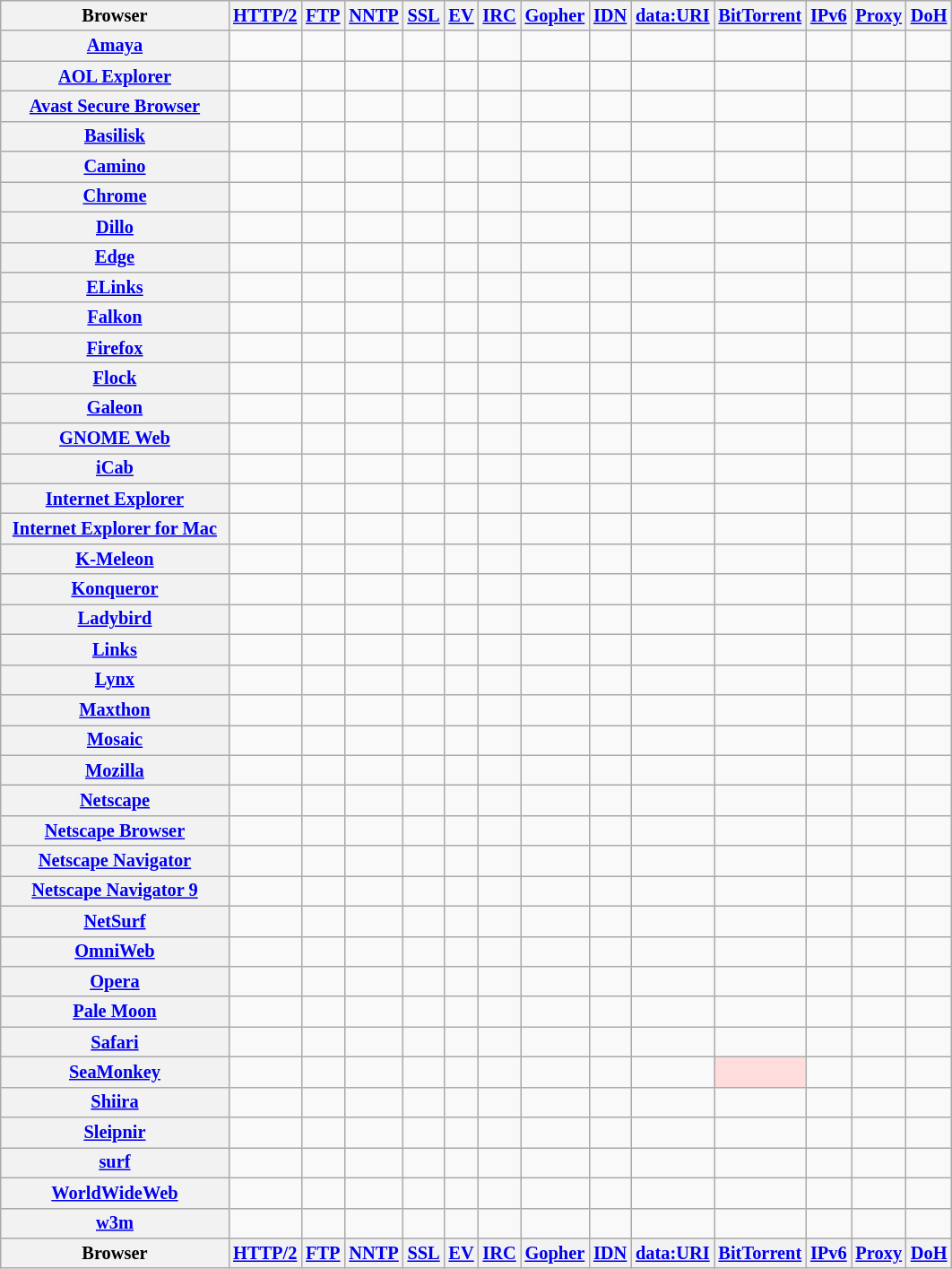<table class="wikitable sortable sticky-header" style="font-size: 85%; text-align: center; width: auto;">
<tr>
<th style="width:12em">Browser</th>
<th><a href='#'>HTTP/2</a></th>
<th><a href='#'>FTP</a></th>
<th><a href='#'>NNTP</a></th>
<th><a href='#'>SSL</a></th>
<th><a href='#'>EV</a></th>
<th><a href='#'>IRC</a></th>
<th><a href='#'>Gopher</a></th>
<th><a href='#'>IDN</a></th>
<th><a href='#'>data:URI</a></th>
<th><a href='#'>BitTorrent</a></th>
<th><a href='#'>IPv6</a></th>
<th><a href='#'>Proxy</a></th>
<th><a href='#'>DoH</a></th>
</tr>
<tr>
<th><a href='#'>Amaya</a></th>
<td></td>
<td></td>
<td></td>
<td></td>
<td></td>
<td></td>
<td></td>
<td></td>
<td></td>
<td></td>
<td></td>
<td></td>
<td></td>
</tr>
<tr>
<th><a href='#'>AOL Explorer</a></th>
<td></td>
<td></td>
<td></td>
<td></td>
<td></td>
<td></td>
<td></td>
<td></td>
<td></td>
<td></td>
<td></td>
<td></td>
<td></td>
</tr>
<tr>
<th><a href='#'>Avast Secure Browser</a></th>
<td></td>
<td></td>
<td></td>
<td></td>
<td></td>
<td></td>
<td></td>
<td></td>
<td></td>
<td></td>
<td></td>
<td></td>
<td></td>
</tr>
<tr>
<th><a href='#'>Basilisk</a></th>
<td></td>
<td></td>
<td></td>
<td></td>
<td></td>
<td></td>
<td></td>
<td></td>
<td></td>
<td></td>
<td></td>
<td></td>
<td></td>
</tr>
<tr>
<th><a href='#'>Camino</a></th>
<td></td>
<td></td>
<td></td>
<td></td>
<td></td>
<td></td>
<td></td>
<td></td>
<td></td>
<td></td>
<td></td>
<td></td>
<td></td>
</tr>
<tr>
<th><a href='#'>Chrome</a></th>
<td></td>
<td></td>
<td></td>
<td></td>
<td></td>
<td></td>
<td></td>
<td></td>
<td></td>
<td></td>
<td></td>
<td></td>
<td></td>
</tr>
<tr>
<th><a href='#'>Dillo</a></th>
<td></td>
<td></td>
<td></td>
<td></td>
<td></td>
<td></td>
<td></td>
<td></td>
<td></td>
<td></td>
<td></td>
<td></td>
<td></td>
</tr>
<tr>
<th><a href='#'>Edge</a></th>
<td></td>
<td></td>
<td></td>
<td></td>
<td></td>
<td></td>
<td></td>
<td></td>
<td></td>
<td></td>
<td></td>
<td></td>
<td></td>
</tr>
<tr>
<th><a href='#'>ELinks</a></th>
<td></td>
<td></td>
<td></td>
<td></td>
<td></td>
<td></td>
<td></td>
<td></td>
<td></td>
<td></td>
<td></td>
<td></td>
<td></td>
</tr>
<tr>
<th><a href='#'>Falkon</a></th>
<td></td>
<td></td>
<td></td>
<td></td>
<td></td>
<td></td>
<td></td>
<td></td>
<td></td>
<td></td>
<td></td>
<td></td>
<td></td>
</tr>
<tr>
<th><a href='#'>Firefox</a></th>
<td></td>
<td></td>
<td></td>
<td></td>
<td></td>
<td></td>
<td></td>
<td></td>
<td></td>
<td></td>
<td></td>
<td></td>
<td></td>
</tr>
<tr>
<th><a href='#'>Flock</a></th>
<td></td>
<td></td>
<td></td>
<td></td>
<td></td>
<td></td>
<td></td>
<td></td>
<td></td>
<td></td>
<td></td>
<td></td>
<td></td>
</tr>
<tr>
<th><a href='#'>Galeon</a></th>
<td></td>
<td></td>
<td></td>
<td></td>
<td></td>
<td></td>
<td></td>
<td></td>
<td></td>
<td></td>
<td></td>
<td></td>
<td></td>
</tr>
<tr>
<th><a href='#'>GNOME Web</a></th>
<td></td>
<td></td>
<td></td>
<td></td>
<td></td>
<td></td>
<td></td>
<td></td>
<td></td>
<td></td>
<td></td>
<td></td>
<td></td>
</tr>
<tr>
<th><a href='#'>iCab</a></th>
<td></td>
<td></td>
<td></td>
<td></td>
<td></td>
<td></td>
<td></td>
<td></td>
<td></td>
<td></td>
<td></td>
<td></td>
<td></td>
</tr>
<tr>
<th><a href='#'>Internet Explorer</a></th>
<td></td>
<td></td>
<td></td>
<td></td>
<td></td>
<td></td>
<td></td>
<td></td>
<td></td>
<td></td>
<td></td>
<td></td>
<td></td>
</tr>
<tr>
<th><a href='#'>Internet Explorer for Mac</a></th>
<td></td>
<td></td>
<td></td>
<td></td>
<td></td>
<td></td>
<td></td>
<td></td>
<td></td>
<td></td>
<td></td>
<td></td>
<td></td>
</tr>
<tr>
<th><a href='#'>K-Meleon</a></th>
<td></td>
<td></td>
<td></td>
<td></td>
<td></td>
<td></td>
<td></td>
<td></td>
<td></td>
<td></td>
<td></td>
<td></td>
<td></td>
</tr>
<tr>
<th><a href='#'>Konqueror</a></th>
<td></td>
<td></td>
<td></td>
<td></td>
<td></td>
<td></td>
<td></td>
<td></td>
<td></td>
<td></td>
<td></td>
<td></td>
<td></td>
</tr>
<tr>
<th><a href='#'>Ladybird</a></th>
<td></td>
<td></td>
<td></td>
<td></td>
<td></td>
<td></td>
<td></td>
<td></td>
<td></td>
<td></td>
<td></td>
<td></td>
<td></td>
</tr>
<tr>
<th><a href='#'>Links</a></th>
<td></td>
<td></td>
<td></td>
<td></td>
<td></td>
<td></td>
<td></td>
<td></td>
<td></td>
<td></td>
<td></td>
<td></td>
<td></td>
</tr>
<tr>
<th><a href='#'>Lynx</a></th>
<td></td>
<td></td>
<td></td>
<td></td>
<td></td>
<td></td>
<td></td>
<td></td>
<td></td>
<td></td>
<td></td>
<td></td>
<td></td>
</tr>
<tr>
<th><a href='#'>Maxthon</a></th>
<td></td>
<td></td>
<td></td>
<td></td>
<td></td>
<td></td>
<td></td>
<td></td>
<td></td>
<td></td>
<td></td>
<td></td>
<td></td>
</tr>
<tr>
<th><a href='#'>Mosaic</a></th>
<td></td>
<td></td>
<td></td>
<td></td>
<td></td>
<td></td>
<td></td>
<td></td>
<td></td>
<td></td>
<td></td>
<td></td>
<td></td>
</tr>
<tr>
<th><a href='#'>Mozilla</a></th>
<td></td>
<td></td>
<td></td>
<td></td>
<td></td>
<td></td>
<td></td>
<td></td>
<td></td>
<td></td>
<td></td>
<td></td>
<td></td>
</tr>
<tr>
<th><a href='#'>Netscape</a></th>
<td></td>
<td></td>
<td></td>
<td></td>
<td></td>
<td></td>
<td></td>
<td></td>
<td></td>
<td></td>
<td></td>
<td></td>
<td></td>
</tr>
<tr>
<th><a href='#'>Netscape Browser</a></th>
<td></td>
<td></td>
<td></td>
<td></td>
<td></td>
<td></td>
<td></td>
<td></td>
<td></td>
<td></td>
<td></td>
<td></td>
<td></td>
</tr>
<tr>
<th><a href='#'>Netscape Navigator</a></th>
<td></td>
<td></td>
<td></td>
<td></td>
<td></td>
<td></td>
<td></td>
<td></td>
<td></td>
<td></td>
<td></td>
<td></td>
<td></td>
</tr>
<tr>
<th><a href='#'>Netscape Navigator 9</a></th>
<td></td>
<td></td>
<td></td>
<td></td>
<td></td>
<td></td>
<td></td>
<td></td>
<td></td>
<td></td>
<td></td>
<td></td>
<td></td>
</tr>
<tr>
<th><a href='#'>NetSurf</a></th>
<td></td>
<td></td>
<td></td>
<td></td>
<td></td>
<td></td>
<td></td>
<td></td>
<td></td>
<td></td>
<td></td>
<td></td>
<td></td>
</tr>
<tr>
<th><a href='#'>OmniWeb</a></th>
<td></td>
<td></td>
<td></td>
<td></td>
<td></td>
<td></td>
<td></td>
<td></td>
<td></td>
<td></td>
<td></td>
<td></td>
<td></td>
</tr>
<tr>
<th><a href='#'>Opera</a></th>
<td></td>
<td></td>
<td></td>
<td></td>
<td></td>
<td></td>
<td></td>
<td></td>
<td></td>
<td></td>
<td></td>
<td></td>
<td></td>
</tr>
<tr>
<th><a href='#'>Pale Moon</a></th>
<td></td>
<td></td>
<td></td>
<td></td>
<td></td>
<td></td>
<td></td>
<td></td>
<td></td>
<td></td>
<td></td>
<td></td>
<td></td>
</tr>
<tr>
<th><a href='#'>Safari</a></th>
<td></td>
<td></td>
<td></td>
<td></td>
<td></td>
<td></td>
<td></td>
<td></td>
<td></td>
<td></td>
<td></td>
<td></td>
<td></td>
</tr>
<tr>
<th><a href='#'>SeaMonkey</a></th>
<td></td>
<td></td>
<td></td>
<td></td>
<td></td>
<td></td>
<td></td>
<td></td>
<td></td>
<td style="background:#fdd;"></td>
<td></td>
<td></td>
<td></td>
</tr>
<tr>
<th><a href='#'>Shiira</a></th>
<td></td>
<td></td>
<td></td>
<td></td>
<td></td>
<td></td>
<td></td>
<td></td>
<td></td>
<td></td>
<td></td>
<td></td>
<td></td>
</tr>
<tr>
<th><a href='#'>Sleipnir</a></th>
<td></td>
<td></td>
<td></td>
<td></td>
<td></td>
<td></td>
<td></td>
<td></td>
<td></td>
<td></td>
<td></td>
<td></td>
<td></td>
</tr>
<tr>
<th><a href='#'>surf</a></th>
<td></td>
<td></td>
<td></td>
<td></td>
<td></td>
<td></td>
<td></td>
<td></td>
<td></td>
<td></td>
<td></td>
<td></td>
<td></td>
</tr>
<tr>
<th><a href='#'>WorldWideWeb</a></th>
<td></td>
<td></td>
<td></td>
<td></td>
<td></td>
<td></td>
<td></td>
<td></td>
<td></td>
<td></td>
<td></td>
<td></td>
<td></td>
</tr>
<tr>
<th><a href='#'>w3m</a></th>
<td></td>
<td></td>
<td></td>
<td></td>
<td></td>
<td></td>
<td></td>
<td></td>
<td></td>
<td></td>
<td></td>
<td></td>
<td></td>
</tr>
<tr class="sortbottom">
<th>Browser</th>
<th><a href='#'>HTTP/2</a></th>
<th><a href='#'>FTP</a></th>
<th><a href='#'>NNTP</a></th>
<th><a href='#'>SSL</a></th>
<th><a href='#'>EV</a></th>
<th><a href='#'>IRC</a></th>
<th><a href='#'>Gopher</a></th>
<th><a href='#'>IDN</a></th>
<th><a href='#'>data:URI</a></th>
<th><a href='#'>BitTorrent</a></th>
<th><a href='#'>IPv6</a></th>
<th><a href='#'>Proxy</a></th>
<th><a href='#'>DoH</a></th>
</tr>
</table>
